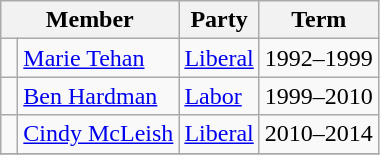<table class="wikitable">
<tr>
<th colspan="2">Member</th>
<th>Party</th>
<th>Term</th>
</tr>
<tr>
<td> </td>
<td><a href='#'>Marie Tehan</a></td>
<td><a href='#'>Liberal</a></td>
<td>1992–1999</td>
</tr>
<tr>
<td> </td>
<td><a href='#'>Ben Hardman</a></td>
<td><a href='#'>Labor</a></td>
<td>1999–2010</td>
</tr>
<tr>
<td> </td>
<td><a href='#'>Cindy McLeish</a></td>
<td><a href='#'>Liberal</a></td>
<td>2010–2014</td>
</tr>
<tr>
</tr>
</table>
